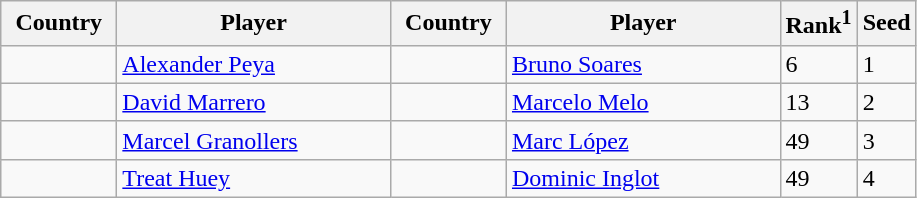<table class="sortable wikitable">
<tr>
<th width="70">Country</th>
<th width="175">Player</th>
<th width="70">Country</th>
<th width="175">Player</th>
<th>Rank<sup>1</sup></th>
<th>Seed</th>
</tr>
<tr>
<td></td>
<td><a href='#'>Alexander Peya</a></td>
<td></td>
<td><a href='#'>Bruno Soares</a></td>
<td>6</td>
<td>1</td>
</tr>
<tr>
<td></td>
<td><a href='#'>David Marrero</a></td>
<td></td>
<td><a href='#'>Marcelo Melo</a></td>
<td>13</td>
<td>2</td>
</tr>
<tr>
<td></td>
<td><a href='#'>Marcel Granollers</a></td>
<td></td>
<td><a href='#'>Marc López</a></td>
<td>49</td>
<td>3</td>
</tr>
<tr>
<td></td>
<td><a href='#'>Treat Huey</a></td>
<td></td>
<td><a href='#'>Dominic Inglot</a></td>
<td>49</td>
<td>4</td>
</tr>
</table>
